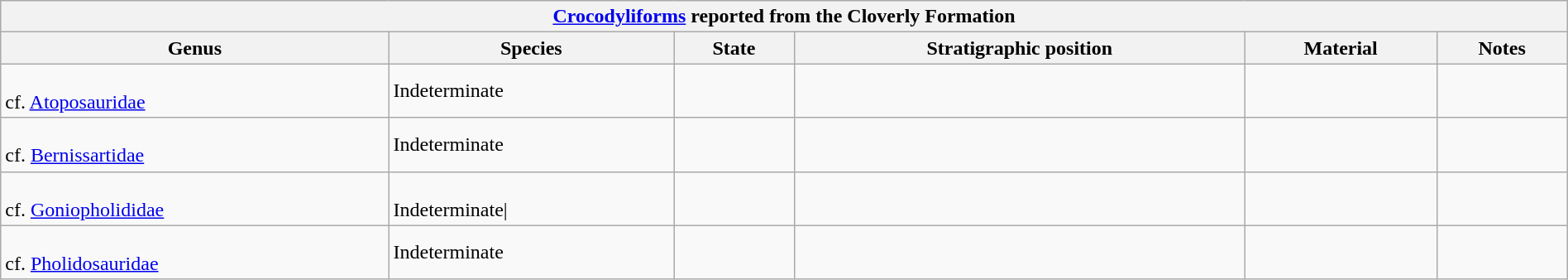<table class="wikitable" align="center" width="100%">
<tr>
<th colspan="7" align="center"><strong><a href='#'>Crocodyliforms</a> reported from the Cloverly Formation</strong></th>
</tr>
<tr>
<th>Genus</th>
<th>Species</th>
<th>State</th>
<th>Stratigraphic position</th>
<th>Material</th>
<th>Notes<br></th>
</tr>
<tr>
<td><br>cf. <a href='#'>Atoposauridae</a></td>
<td>Indeterminate</td>
<td></td>
<td></td>
<td></td>
<td></td>
</tr>
<tr>
<td><br>cf. <a href='#'>Bernissartidae</a></td>
<td>Indeterminate</td>
<td></td>
<td></td>
<td></td>
<td></td>
</tr>
<tr>
<td><br>cf. <a href='#'>Goniopholididae</a></td>
<td><br>Indeterminate|</td>
<td></td>
<td></td>
<td></td>
</tr>
<tr>
<td><br>cf. <a href='#'>Pholidosauridae</a></td>
<td>Indeterminate</td>
<td></td>
<td></td>
<td></td>
<td></td>
</tr>
</table>
